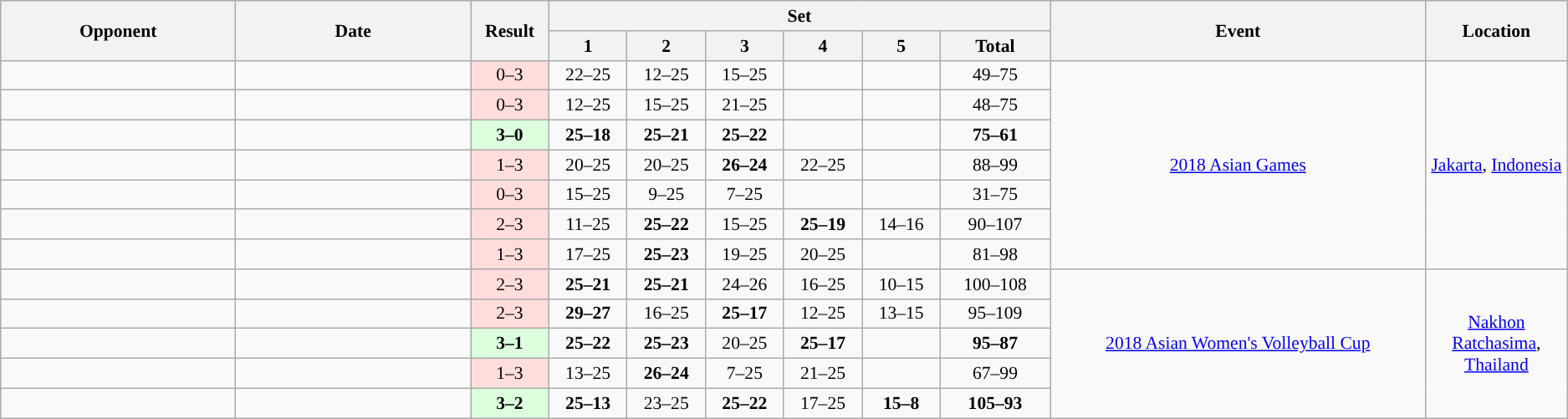<table class="wikitable" style="font-size: 90%">
<tr>
<th rowspan=2 width=15%>Opponent</th>
<th rowspan=2 width=15%>Date</th>
<th rowspan=2 width=5%>Result</th>
<th colspan=6>Set</th>
<th rowspan=2 width=24%>Event</th>
<th rowspan=2 width=16%>Location</th>
</tr>
<tr>
<th width=5%>1</th>
<th width=5%>2</th>
<th width=5%>3</th>
<th width=5%>4</th>
<th width=5%>5</th>
<th width=7%>Total</th>
</tr>
<tr style="text-align:center;">
<td style="text-align:left;"></td>
<td></td>
<td style="background:#ffdddd;">0–3</td>
<td>22–25</td>
<td>12–25</td>
<td>15–25</td>
<td></td>
<td></td>
<td>49–75</td>
<td rowspan=7><a href='#'>2018 Asian Games</a></td>
<td rowspan=7><a href='#'>Jakarta</a>, <a href='#'>Indonesia</a></td>
</tr>
<tr style="text-align:center;">
<td style="text-align:left;"></td>
<td></td>
<td style="background:#ffdddd;">0–3</td>
<td>12–25</td>
<td>15–25</td>
<td>21–25</td>
<td></td>
<td></td>
<td>48–75</td>
</tr>
<tr style="text-align:center;">
<td style="text-align:left;"></td>
<td></td>
<td style="background:#ddffdd;"><strong>3–0</strong></td>
<td><strong>25–18</strong></td>
<td><strong>25–21</strong></td>
<td><strong>25–22</strong></td>
<td></td>
<td></td>
<td><strong>75–61</strong></td>
</tr>
<tr style="text-align:center;">
<td style="text-align:left;"></td>
<td></td>
<td style="background:#ffdddd;">1–3</td>
<td>20–25</td>
<td>20–25</td>
<td><strong>26–24</strong></td>
<td>22–25</td>
<td></td>
<td>88–99</td>
</tr>
<tr style="text-align:center;">
<td style="text-align:left;"></td>
<td></td>
<td style="background:#ffdddd;">0–3</td>
<td>15–25</td>
<td>9–25</td>
<td>7–25</td>
<td></td>
<td></td>
<td>31–75</td>
</tr>
<tr style="text-align:center;">
<td style="text-align:left;"></td>
<td></td>
<td style="background:#ffdddd;">2–3</td>
<td>11–25</td>
<td><strong>25–22</strong></td>
<td>15–25</td>
<td><strong>25–19</strong></td>
<td>14–16</td>
<td>90–107</td>
</tr>
<tr style="text-align:center;">
<td style="text-align:left;"></td>
<td></td>
<td style="background:#ffdddd;">1–3</td>
<td>17–25</td>
<td><strong>25–23</strong></td>
<td>19–25</td>
<td>20–25</td>
<td></td>
<td>81–98</td>
</tr>
<tr style="text-align:center;">
<td style="text-align:left;"></td>
<td></td>
<td style="background:#ffdddd;">2–3</td>
<td><strong>25–21</strong></td>
<td><strong>25–21</strong></td>
<td>24–26</td>
<td>16–25</td>
<td>10–15</td>
<td>100–108</td>
<td rowspan=5><a href='#'>2018 Asian Women's Volleyball Cup</a></td>
<td rowspan=5><a href='#'>Nakhon Ratchasima</a>, <a href='#'>Thailand</a></td>
</tr>
<tr style="text-align:center;">
<td style="text-align:left;"></td>
<td></td>
<td style="background:#ffdddd;">2–3</td>
<td><strong>29–27</strong></td>
<td>16–25</td>
<td><strong>25–17</strong></td>
<td>12–25</td>
<td>13–15</td>
<td>95–109</td>
</tr>
<tr style="text-align:center;">
<td style="text-align:left;"></td>
<td></td>
<td style="background:#ddffdd;"><strong>3–1</strong></td>
<td><strong>25–22</strong></td>
<td><strong>25–23</strong></td>
<td>20–25</td>
<td><strong>25–17</strong></td>
<td></td>
<td><strong>95–87</strong></td>
</tr>
<tr style="text-align:center;">
<td style="text-align:left;"></td>
<td></td>
<td style="background:#ffdddd;">1–3</td>
<td>13–25</td>
<td><strong>26–24</strong></td>
<td>7–25</td>
<td>21–25</td>
<td></td>
<td>67–99</td>
</tr>
<tr style="text-align:center;">
<td style="text-align:left;"></td>
<td></td>
<td style="background:#ddffdd;"><strong>3–2</strong></td>
<td><strong>25–13</strong></td>
<td>23–25</td>
<td><strong>25–22</strong></td>
<td>17–25</td>
<td><strong>15–8</strong></td>
<td><strong>105–93</strong></td>
</tr>
</table>
